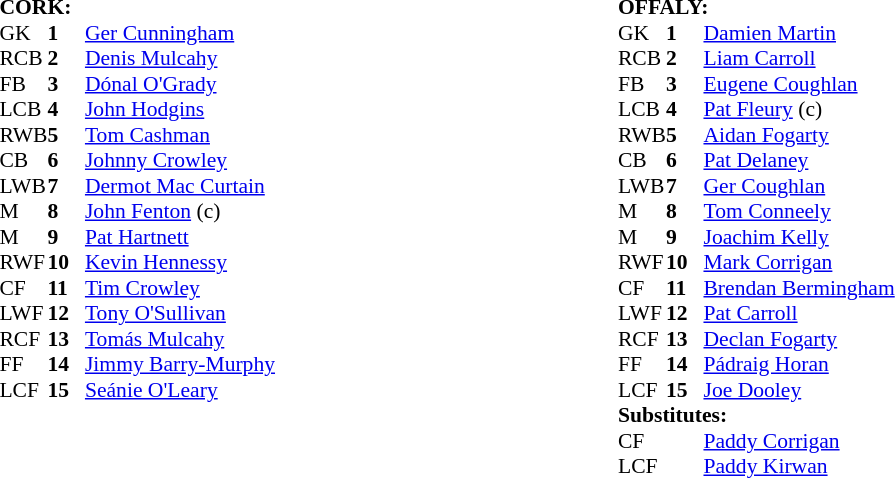<table width="100%">
<tr>
<td valign="top" width="50%"><br><table style="font-size: 90%" cellspacing="0" cellpadding="0" align=center>
<tr>
<td colspan="4"><strong>CORK:</strong></td>
</tr>
<tr>
<th width="25"></th>
<th width="25"></th>
</tr>
<tr>
<td>GK</td>
<td><strong>1</strong></td>
<td><a href='#'>Ger Cunningham</a></td>
</tr>
<tr>
<td>RCB</td>
<td><strong>2</strong></td>
<td><a href='#'>Denis Mulcahy</a></td>
</tr>
<tr>
<td>FB</td>
<td><strong>3</strong></td>
<td><a href='#'>Dónal O'Grady</a></td>
</tr>
<tr>
<td>LCB</td>
<td><strong>4</strong></td>
<td><a href='#'>John Hodgins</a></td>
</tr>
<tr>
<td>RWB</td>
<td><strong>5</strong></td>
<td><a href='#'>Tom Cashman</a></td>
</tr>
<tr>
<td>CB</td>
<td><strong>6</strong></td>
<td><a href='#'>Johnny Crowley</a></td>
</tr>
<tr>
<td>LWB</td>
<td><strong>7</strong></td>
<td><a href='#'>Dermot Mac Curtain</a></td>
</tr>
<tr>
<td>M</td>
<td><strong>8</strong></td>
<td><a href='#'>John Fenton</a> (c)</td>
</tr>
<tr>
<td>M</td>
<td><strong>9</strong></td>
<td><a href='#'>Pat Hartnett</a></td>
</tr>
<tr>
<td>RWF</td>
<td><strong>10</strong></td>
<td><a href='#'>Kevin Hennessy</a></td>
</tr>
<tr>
<td>CF</td>
<td><strong>11</strong></td>
<td><a href='#'>Tim Crowley</a></td>
</tr>
<tr>
<td>LWF</td>
<td><strong>12</strong></td>
<td><a href='#'>Tony O'Sullivan</a></td>
</tr>
<tr>
<td>RCF</td>
<td><strong>13</strong></td>
<td><a href='#'>Tomás Mulcahy</a></td>
</tr>
<tr>
<td>FF</td>
<td><strong>14</strong></td>
<td><a href='#'>Jimmy Barry-Murphy</a></td>
</tr>
<tr>
<td>LCF</td>
<td><strong>15</strong></td>
<td><a href='#'>Seánie O'Leary</a></td>
</tr>
<tr>
</tr>
</table>
</td>
<td valign="top"></td>
<td valign="top" width="50%"><br><table style="font-size: 90%" cellspacing="0" cellpadding="0">
<tr>
<td colspan="4"><strong>OFFALY:</strong></td>
</tr>
<tr>
<th width="25"></th>
<th width="25"></th>
</tr>
<tr>
<td>GK</td>
<td><strong>1</strong></td>
<td><a href='#'>Damien Martin</a></td>
</tr>
<tr>
<td>RCB</td>
<td><strong>2</strong></td>
<td><a href='#'>Liam Carroll</a></td>
</tr>
<tr>
<td>FB</td>
<td><strong>3</strong></td>
<td><a href='#'>Eugene Coughlan</a></td>
</tr>
<tr>
<td>LCB</td>
<td><strong>4</strong></td>
<td><a href='#'>Pat Fleury</a> (c)</td>
</tr>
<tr>
<td>RWB</td>
<td><strong>5</strong></td>
<td><a href='#'>Aidan Fogarty</a></td>
</tr>
<tr>
<td>CB</td>
<td><strong>6</strong></td>
<td><a href='#'>Pat Delaney</a></td>
</tr>
<tr>
<td>LWB</td>
<td><strong>7</strong></td>
<td><a href='#'>Ger Coughlan</a></td>
</tr>
<tr>
<td>M</td>
<td><strong>8</strong></td>
<td><a href='#'>Tom Conneely</a></td>
</tr>
<tr>
<td>M</td>
<td><strong>9</strong></td>
<td><a href='#'>Joachim Kelly</a></td>
</tr>
<tr>
<td>RWF</td>
<td><strong>10</strong></td>
<td><a href='#'>Mark Corrigan</a></td>
</tr>
<tr>
<td>CF</td>
<td><strong>11</strong></td>
<td><a href='#'>Brendan Bermingham</a> </td>
</tr>
<tr>
<td>LWF</td>
<td><strong>12</strong></td>
<td><a href='#'>Pat Carroll</a></td>
</tr>
<tr>
<td>RCF</td>
<td><strong>13</strong></td>
<td><a href='#'>Declan Fogarty</a></td>
</tr>
<tr>
<td>FF</td>
<td><strong>14</strong></td>
<td><a href='#'>Pádraig Horan</a></td>
</tr>
<tr>
<td>LCF</td>
<td><strong>15</strong></td>
<td><a href='#'>Joe Dooley</a> </td>
</tr>
<tr>
<td colspan=4><strong>Substitutes:</strong></td>
</tr>
<tr>
<td>CF</td>
<td></td>
<td><a href='#'>Paddy Corrigan</a> </td>
</tr>
<tr>
<td>LCF</td>
<td></td>
<td><a href='#'>Paddy Kirwan</a> </td>
</tr>
</table>
</td>
</tr>
</table>
